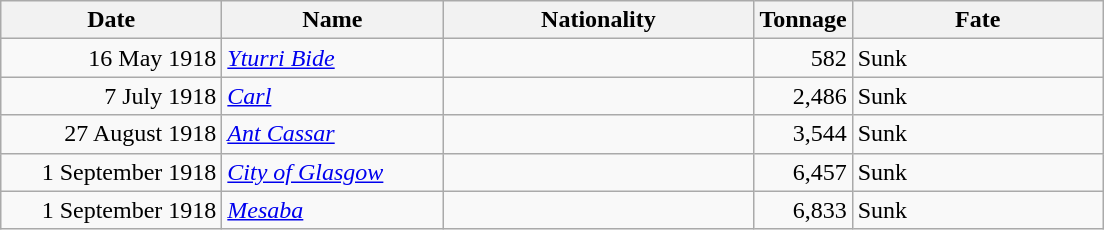<table class="wikitable sortable">
<tr>
<th width="140px">Date</th>
<th width="140px">Name</th>
<th width="200px">Nationality</th>
<th width="25px">Tonnage</th>
<th width="160px">Fate</th>
</tr>
<tr>
<td align="right">16 May 1918</td>
<td align="left"><a href='#'><em>Yturri Bide</em></a></td>
<td align="left"></td>
<td align="right">582</td>
<td align="left">Sunk</td>
</tr>
<tr>
<td align="right">7 July 1918</td>
<td align="left"><a href='#'><em>Carl</em></a></td>
<td align="left"></td>
<td align="right">2,486</td>
<td align="left">Sunk</td>
</tr>
<tr>
<td align="right">27 August 1918</td>
<td align="left"><a href='#'><em>Ant Cassar</em></a></td>
<td align="left"></td>
<td align="right">3,544</td>
<td align="left">Sunk</td>
</tr>
<tr>
<td align="right">1 September 1918</td>
<td align="left"><a href='#'><em>City of Glasgow</em></a></td>
<td align="left"></td>
<td align="right">6,457</td>
<td align="left">Sunk</td>
</tr>
<tr>
<td align="right">1 September 1918</td>
<td align="left"><a href='#'><em>Mesaba</em></a></td>
<td align="left"></td>
<td align="right">6,833</td>
<td align="left">Sunk</td>
</tr>
</table>
